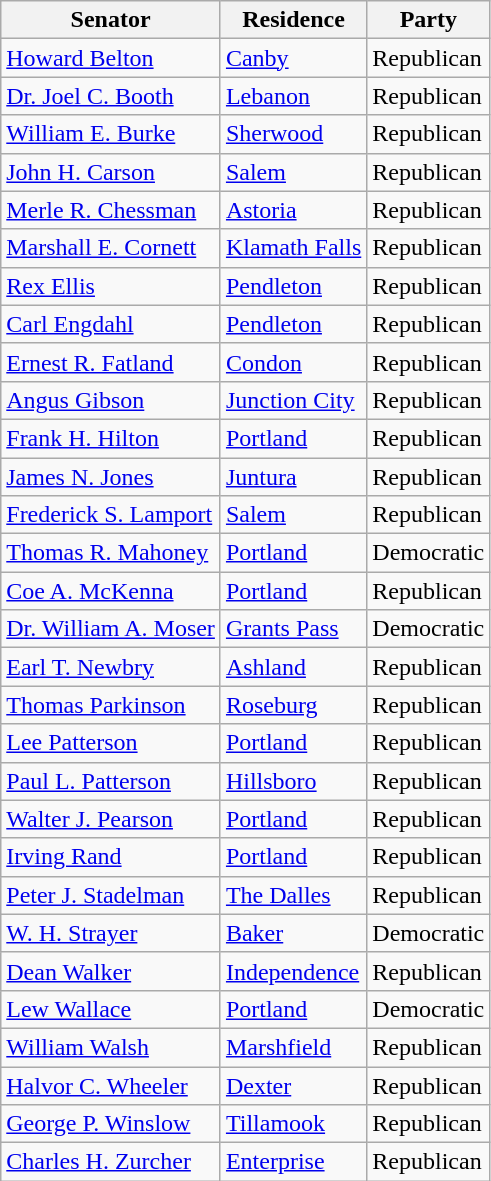<table class="wikitable">
<tr>
<th>Senator</th>
<th>Residence</th>
<th>Party</th>
</tr>
<tr>
<td><a href='#'>Howard Belton</a></td>
<td><a href='#'>Canby</a></td>
<td>Republican</td>
</tr>
<tr>
<td><a href='#'>Dr. Joel C. Booth</a></td>
<td><a href='#'>Lebanon</a></td>
<td>Republican</td>
</tr>
<tr>
<td><a href='#'>William E. Burke</a></td>
<td><a href='#'>Sherwood</a></td>
<td>Republican</td>
</tr>
<tr>
<td><a href='#'>John H. Carson</a></td>
<td><a href='#'>Salem</a></td>
<td>Republican</td>
</tr>
<tr>
<td><a href='#'>Merle R. Chessman</a></td>
<td><a href='#'>Astoria</a></td>
<td>Republican</td>
</tr>
<tr>
<td><a href='#'>Marshall E. Cornett</a></td>
<td><a href='#'>Klamath Falls</a></td>
<td>Republican</td>
</tr>
<tr>
<td><a href='#'>Rex Ellis</a></td>
<td><a href='#'>Pendleton</a></td>
<td>Republican</td>
</tr>
<tr>
<td><a href='#'>Carl Engdahl</a></td>
<td><a href='#'>Pendleton</a></td>
<td>Republican</td>
</tr>
<tr>
<td><a href='#'>Ernest R. Fatland</a></td>
<td><a href='#'>Condon</a></td>
<td>Republican</td>
</tr>
<tr>
<td><a href='#'>Angus Gibson</a></td>
<td><a href='#'>Junction City</a></td>
<td>Republican</td>
</tr>
<tr>
<td><a href='#'>Frank H. Hilton</a></td>
<td><a href='#'>Portland</a></td>
<td>Republican</td>
</tr>
<tr>
<td><a href='#'>James N. Jones</a></td>
<td><a href='#'>Juntura</a></td>
<td>Republican</td>
</tr>
<tr>
<td><a href='#'>Frederick S. Lamport</a></td>
<td><a href='#'>Salem</a></td>
<td>Republican</td>
</tr>
<tr>
<td><a href='#'>Thomas R. Mahoney</a></td>
<td><a href='#'>Portland</a></td>
<td>Democratic</td>
</tr>
<tr>
<td><a href='#'>Coe A. McKenna</a></td>
<td><a href='#'>Portland</a></td>
<td>Republican</td>
</tr>
<tr>
<td><a href='#'>Dr. William A. Moser</a></td>
<td><a href='#'>Grants Pass</a></td>
<td>Democratic</td>
</tr>
<tr>
<td><a href='#'>Earl T. Newbry</a></td>
<td><a href='#'>Ashland</a></td>
<td>Republican</td>
</tr>
<tr>
<td><a href='#'>Thomas Parkinson</a></td>
<td><a href='#'>Roseburg</a></td>
<td>Republican</td>
</tr>
<tr>
<td><a href='#'>Lee Patterson</a></td>
<td><a href='#'>Portland</a></td>
<td>Republican</td>
</tr>
<tr>
<td><a href='#'>Paul L. Patterson</a></td>
<td><a href='#'>Hillsboro</a></td>
<td>Republican</td>
</tr>
<tr>
<td><a href='#'>Walter J. Pearson</a></td>
<td><a href='#'>Portland</a></td>
<td>Republican</td>
</tr>
<tr>
<td><a href='#'>Irving Rand</a></td>
<td><a href='#'>Portland</a></td>
<td>Republican</td>
</tr>
<tr>
<td><a href='#'>Peter J. Stadelman</a></td>
<td><a href='#'>The Dalles</a></td>
<td>Republican</td>
</tr>
<tr>
<td><a href='#'>W. H. Strayer</a></td>
<td><a href='#'>Baker</a></td>
<td>Democratic</td>
</tr>
<tr>
<td><a href='#'>Dean Walker</a></td>
<td><a href='#'>Independence</a></td>
<td>Republican</td>
</tr>
<tr>
<td><a href='#'>Lew Wallace</a></td>
<td><a href='#'>Portland</a></td>
<td>Democratic</td>
</tr>
<tr>
<td><a href='#'>William Walsh</a></td>
<td><a href='#'>Marshfield</a></td>
<td>Republican</td>
</tr>
<tr>
<td><a href='#'>Halvor C. Wheeler</a></td>
<td><a href='#'>Dexter</a></td>
<td>Republican</td>
</tr>
<tr>
<td><a href='#'>George P. Winslow</a></td>
<td><a href='#'>Tillamook</a></td>
<td>Republican</td>
</tr>
<tr>
<td><a href='#'>Charles H. Zurcher</a></td>
<td><a href='#'>Enterprise</a></td>
<td>Republican</td>
</tr>
</table>
